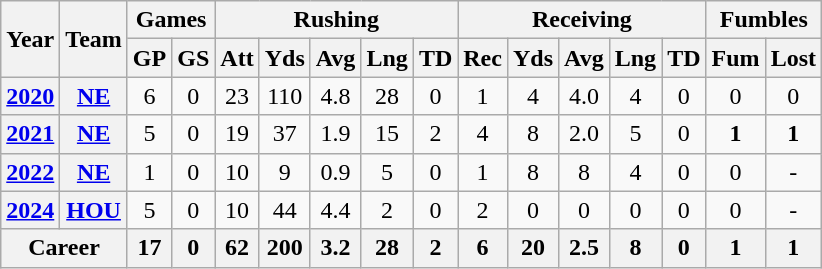<table class="wikitable" style="text-align:center;">
<tr>
<th rowspan="2">Year</th>
<th rowspan="2">Team</th>
<th colspan="2">Games</th>
<th colspan="5">Rushing</th>
<th colspan="5">Receiving</th>
<th colspan="2">Fumbles</th>
</tr>
<tr>
<th>GP</th>
<th>GS</th>
<th>Att</th>
<th>Yds</th>
<th>Avg</th>
<th>Lng</th>
<th>TD</th>
<th>Rec</th>
<th>Yds</th>
<th>Avg</th>
<th>Lng</th>
<th>TD</th>
<th>Fum</th>
<th>Lost</th>
</tr>
<tr>
<th><a href='#'>2020</a></th>
<th><a href='#'>NE</a></th>
<td>6</td>
<td>0</td>
<td>23</td>
<td>110</td>
<td>4.8</td>
<td>28</td>
<td>0</td>
<td>1</td>
<td>4</td>
<td>4.0</td>
<td>4</td>
<td>0</td>
<td>0</td>
<td>0</td>
</tr>
<tr>
<th><a href='#'>2021</a></th>
<th><a href='#'>NE</a></th>
<td>5</td>
<td>0</td>
<td>19</td>
<td>37</td>
<td>1.9</td>
<td>15</td>
<td>2</td>
<td>4</td>
<td>8</td>
<td>2.0</td>
<td>5</td>
<td>0</td>
<td><strong>1</strong></td>
<td><strong>1</strong></td>
</tr>
<tr>
<th><a href='#'>2022</a></th>
<th><a href='#'>NE</a></th>
<td>1</td>
<td>0</td>
<td>10</td>
<td>9</td>
<td>0.9</td>
<td>5</td>
<td>0</td>
<td>1</td>
<td>8</td>
<td>8</td>
<td>4</td>
<td>0</td>
<td>0</td>
<td 0>-</td>
</tr>
<tr>
<th><a href='#'>2024</a></th>
<th><a href='#'>HOU</a></th>
<td>5</td>
<td>0</td>
<td>10</td>
<td>44</td>
<td>4.4</td>
<td>2</td>
<td>0</td>
<td>2</td>
<td>0</td>
<td>0</td>
<td>0</td>
<td>0</td>
<td>0</td>
<td 0>-</td>
</tr>
<tr>
<th colspan="2">Career</th>
<th>17</th>
<th>0</th>
<th>62</th>
<th>200</th>
<th>3.2</th>
<th>28</th>
<th>2</th>
<th>6</th>
<th>20</th>
<th>2.5</th>
<th>8</th>
<th>0</th>
<th>1</th>
<th>1</th>
</tr>
</table>
